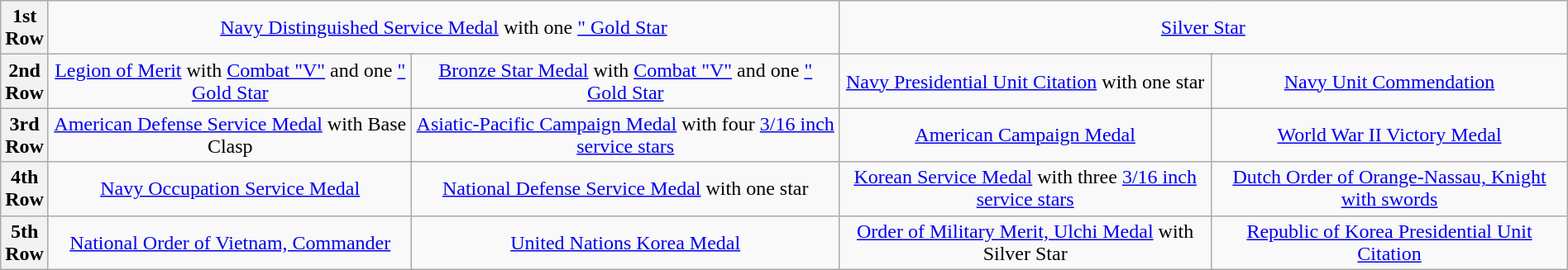<table class="wikitable" style="margin:1em auto; text-align:center;">
<tr>
<th>1st<br>Row</th>
<td colspan="8"><a href='#'>Navy Distinguished Service Medal</a> with one <a href='#'>" Gold Star</a></td>
<td colspan="7"><a href='#'>Silver Star</a></td>
</tr>
<tr>
<th>2nd<br>Row</th>
<td colspan="4"><a href='#'>Legion of Merit</a> with <a href='#'>Combat "V"</a> and one <a href='#'>" Gold Star</a></td>
<td colspan="4"><a href='#'>Bronze Star Medal</a> with <a href='#'>Combat "V"</a> and one <a href='#'>" Gold Star</a></td>
<td colspan="4"><a href='#'>Navy Presidential Unit Citation</a> with one star</td>
<td colspan="4"><a href='#'>Navy Unit Commendation</a></td>
</tr>
<tr>
<th>3rd<br>Row</th>
<td colspan="4"><a href='#'>American Defense Service Medal</a> with Base Clasp</td>
<td colspan="4"><a href='#'>Asiatic-Pacific Campaign Medal</a> with four <a href='#'>3/16 inch service stars</a></td>
<td colspan="4"><a href='#'>American Campaign Medal</a></td>
<td colspan="4"><a href='#'>World War II Victory Medal</a></td>
</tr>
<tr>
<th>4th<br>Row</th>
<td colspan="4"><a href='#'>Navy Occupation Service Medal</a></td>
<td colspan="4"><a href='#'>National Defense Service Medal</a> with one star</td>
<td colspan="4"><a href='#'>Korean Service Medal</a> with three <a href='#'>3/16 inch service stars</a></td>
<td colspan="4"><a href='#'>Dutch Order of Orange-Nassau, Knight with swords</a></td>
</tr>
<tr>
<th>5th<br>Row</th>
<td colspan="4"><a href='#'>National Order of Vietnam, Commander</a></td>
<td colspan="4"><a href='#'>United Nations Korea Medal</a></td>
<td colspan="4"><a href='#'>Order of Military Merit, Ulchi Medal</a> with Silver Star</td>
<td colspan="4"><a href='#'>Republic of Korea Presidential Unit Citation</a></td>
</tr>
</table>
